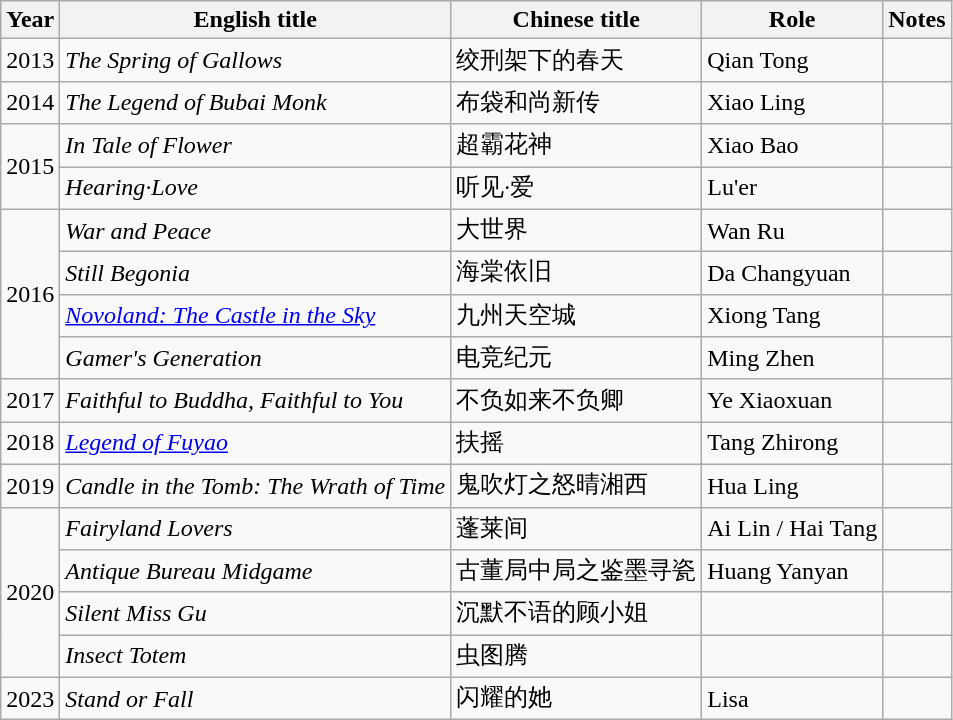<table class="wikitable">
<tr>
<th>Year</th>
<th>English title</th>
<th>Chinese title</th>
<th>Role</th>
<th>Notes</th>
</tr>
<tr>
<td>2013</td>
<td><em>The Spring of Gallows</em></td>
<td>绞刑架下的春天</td>
<td>Qian Tong</td>
<td></td>
</tr>
<tr>
<td>2014</td>
<td><em>The Legend of Bubai Monk</em></td>
<td>布袋和尚新传</td>
<td>Xiao Ling</td>
<td></td>
</tr>
<tr>
<td rowspan=2>2015</td>
<td><em>In Tale of Flower</em></td>
<td>超霸花神</td>
<td>Xiao Bao</td>
<td></td>
</tr>
<tr>
<td><em>Hearing·Love</em></td>
<td>听见·爱</td>
<td>Lu'er</td>
<td></td>
</tr>
<tr>
<td rowspan=4>2016</td>
<td><em>War and Peace</em></td>
<td>大世界</td>
<td>Wan Ru</td>
<td></td>
</tr>
<tr>
<td><em>Still Begonia</em></td>
<td>海棠依旧</td>
<td>Da Changyuan</td>
<td></td>
</tr>
<tr>
<td><em><a href='#'>Novoland: The Castle in the Sky</a></em></td>
<td>九州天空城</td>
<td>Xiong Tang</td>
<td></td>
</tr>
<tr>
<td><em>Gamer's Generation</em></td>
<td>电竞纪元</td>
<td>Ming Zhen</td>
<td></td>
</tr>
<tr>
<td>2017</td>
<td><em>Faithful to Buddha, Faithful to You</em></td>
<td>不负如来不负卿</td>
<td>Ye Xiaoxuan</td>
<td></td>
</tr>
<tr>
<td rowspan=1>2018</td>
<td><em><a href='#'>Legend of Fuyao</a></em></td>
<td>扶摇</td>
<td>Tang Zhirong</td>
<td></td>
</tr>
<tr>
<td>2019</td>
<td><em>Candle in the Tomb: The Wrath of Time</em></td>
<td>鬼吹灯之怒晴湘西</td>
<td>Hua Ling</td>
<td></td>
</tr>
<tr>
<td rowspan=4>2020</td>
<td><em>Fairyland Lovers</em></td>
<td>蓬莱间</td>
<td>Ai Lin / Hai Tang</td>
<td></td>
</tr>
<tr>
<td><em>Antique Bureau Midgame</em></td>
<td>古董局中局之鉴墨寻瓷</td>
<td>Huang Yanyan</td>
<td></td>
</tr>
<tr>
<td><em>Silent Miss Gu</em></td>
<td>沉默不语的顾小姐</td>
<td></td>
<td></td>
</tr>
<tr>
<td><em>Insect Totem</em></td>
<td>虫图腾</td>
<td></td>
<td></td>
</tr>
<tr>
<td>2023</td>
<td><em>Stand or Fall</em></td>
<td>闪耀的她</td>
<td>Lisa</td>
<td></td>
</tr>
</table>
